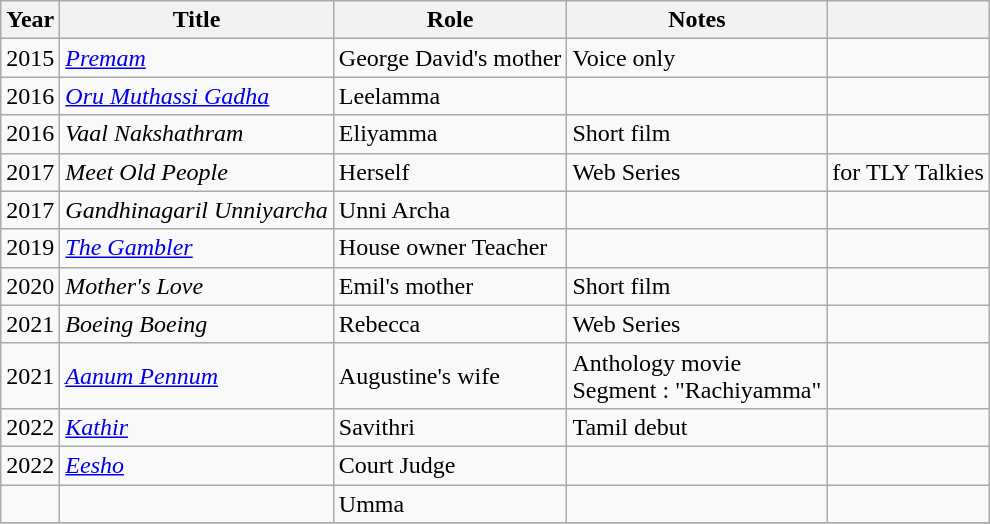<table class="wikitable sortable">
<tr>
<th>Year</th>
<th>Title</th>
<th>Role</th>
<th>Notes</th>
<th></th>
</tr>
<tr>
<td>2015</td>
<td><em><a href='#'>Premam</a></em></td>
<td>George David's mother</td>
<td>Voice only</td>
<td></td>
</tr>
<tr>
<td>2016</td>
<td><em><a href='#'>Oru Muthassi Gadha</a></em></td>
<td>Leelamma</td>
<td></td>
<td></td>
</tr>
<tr>
<td>2016</td>
<td><em>Vaal Nakshathram</em></td>
<td>Eliyamma</td>
<td>Short film</td>
<td></td>
</tr>
<tr>
<td>2017</td>
<td><em>Meet Old People</em></td>
<td>Herself</td>
<td>Web Series</td>
<td>for TLY Talkies</td>
</tr>
<tr>
<td>2017</td>
<td><em>Gandhinagaril Unniyarcha</em></td>
<td>Unni Archa</td>
<td></td>
<td></td>
</tr>
<tr>
<td>2019</td>
<td><em><a href='#'>The Gambler</a></em></td>
<td>House owner Teacher</td>
<td></td>
<td></td>
</tr>
<tr>
<td>2020</td>
<td><em>Mother's Love</em></td>
<td>Emil's mother</td>
<td>Short film</td>
<td></td>
</tr>
<tr>
<td>2021</td>
<td><em>Boeing Boeing</em></td>
<td>Rebecca</td>
<td>Web Series</td>
<td></td>
</tr>
<tr>
<td>2021</td>
<td><em><a href='#'>Aanum Pennum</a></em></td>
<td>Augustine's wife</td>
<td>Anthology movie<br>Segment : "Rachiyamma"</td>
<td></td>
</tr>
<tr>
<td>2022</td>
<td><em><a href='#'>Kathir</a></em></td>
<td>Savithri</td>
<td>Tamil debut</td>
<td></td>
</tr>
<tr>
<td>2022</td>
<td><em><a href='#'>Eesho</a></em></td>
<td>Court Judge</td>
<td></td>
<td></td>
</tr>
<tr>
<td></td>
<td></td>
<td>Umma</td>
<td></td>
<td></td>
</tr>
<tr>
</tr>
</table>
